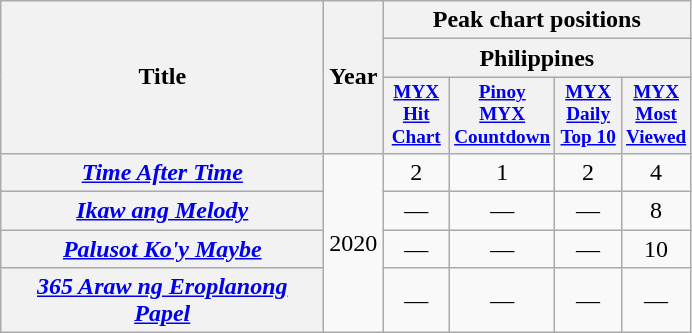<table class="wikitable plainrowheaders" style="text-align:center;">
<tr>
<th scope="col" rowspan="3" style="width:13em;">Title</th>
<th scope="col" rowspan="3">Year</th>
<th scope="col" colspan="4">Peak chart positions</th>
</tr>
<tr>
<th colspan="4" scope="col">Philippines</th>
</tr>
<tr>
<th scope="col" style="width:3em;font-size:80%;"><a href='#'>MYX Hit Chart</a><br></th>
<th scope="col" style="width:3em;font-size:80%;"><a href='#'>Pinoy MYX Countdown</a><br></th>
<th scope="col" style="width:3em;font-size:80%;"><a href='#'>MYX Daily Top 10</a><br></th>
<th scope="col" style="width:3em;font-size:80%;"><a href='#'>MYX Most Viewed</a><br></th>
</tr>
<tr>
<th scope="row"><em><a href='#'>Time After Time</a></em></th>
<td rowspan="4">2020</td>
<td>2</td>
<td>1</td>
<td>2</td>
<td>4</td>
</tr>
<tr>
<th scope="row"><em><a href='#'>Ikaw ang Melody</a></em></th>
<td>—</td>
<td>—</td>
<td>—</td>
<td>8</td>
</tr>
<tr>
<th scope="row"><em><a href='#'>Palusot Ko'y Maybe</a></em></th>
<td>—</td>
<td>—</td>
<td>—</td>
<td>10</td>
</tr>
<tr>
<th scope="row"><em><a href='#'>365 Araw ng Eroplanong Papel</a></em></th>
<td>—</td>
<td>—</td>
<td>—</td>
<td>—</td>
</tr>
</table>
